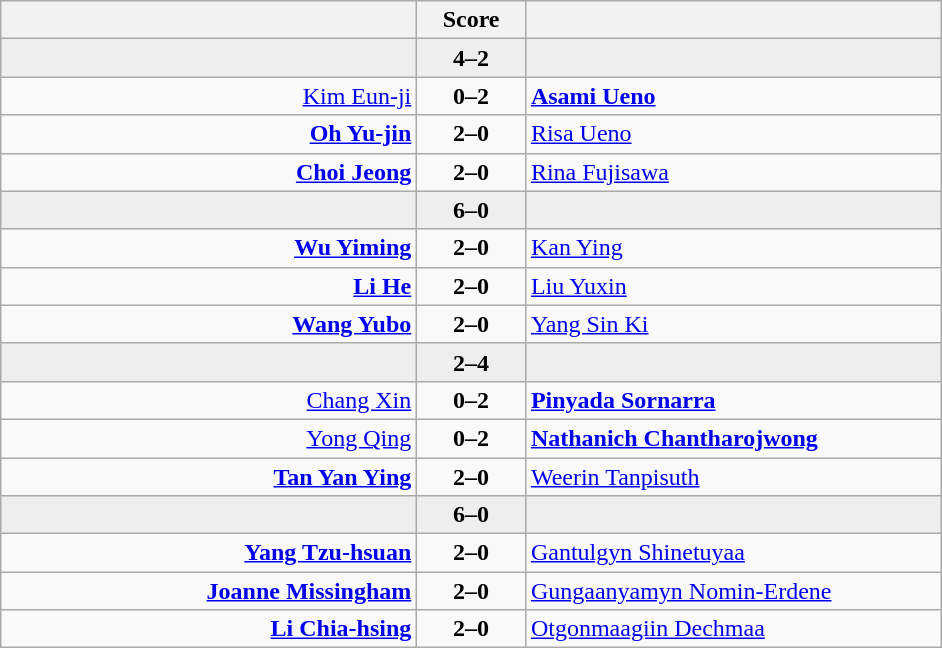<table class="wikitable" style="text-align: center;">
<tr>
<th align="right" width="270"></th>
<th width="65">Score</th>
<th align="left" width="270"></th>
</tr>
<tr bgcolor=eeeeee>
<td align=right><strong></strong></td>
<td align=center><strong>4–2</strong></td>
<td align=left></td>
</tr>
<tr>
<td align=right><a href='#'>Kim Eun-ji</a></td>
<td align=center><strong>0–2</strong></td>
<td align=left><strong><a href='#'>Asami Ueno</a></strong></td>
</tr>
<tr>
<td align=right><strong><a href='#'>Oh Yu-jin</a></strong></td>
<td align=center><strong>2–0</strong></td>
<td align=left><a href='#'>Risa Ueno</a></td>
</tr>
<tr>
<td align=right><strong><a href='#'>Choi Jeong</a></strong></td>
<td align=center><strong>2–0</strong></td>
<td align=left><a href='#'>Rina Fujisawa</a></td>
</tr>
<tr bgcolor=eeeeee>
<td align=right><strong></strong></td>
<td align=center><strong>6–0</strong></td>
<td align=left></td>
</tr>
<tr>
<td align=right><strong><a href='#'>Wu Yiming</a></strong></td>
<td align=center><strong>2–0</strong></td>
<td align=left><a href='#'>Kan Ying</a></td>
</tr>
<tr>
<td align=right><strong><a href='#'>Li He</a></strong></td>
<td align=center><strong>2–0</strong></td>
<td align=left><a href='#'>Liu Yuxin</a></td>
</tr>
<tr>
<td align=right><strong><a href='#'>Wang Yubo</a></strong></td>
<td align=center><strong>2–0</strong></td>
<td align=left><a href='#'>Yang Sin Ki</a></td>
</tr>
<tr bgcolor=eeeeee>
<td align=right></td>
<td align=center><strong>2–4</strong></td>
<td align=left><strong></strong></td>
</tr>
<tr>
<td align=right><a href='#'>Chang Xin</a></td>
<td align=center><strong>0–2</strong></td>
<td align=left><strong><a href='#'>Pinyada Sornarra</a></strong></td>
</tr>
<tr>
<td align=right><a href='#'>Yong Qing</a></td>
<td align=center><strong>0–2</strong></td>
<td align=left><strong><a href='#'>Nathanich Chantharojwong</a></strong></td>
</tr>
<tr>
<td align=right><strong><a href='#'>Tan Yan Ying</a></strong></td>
<td align=center><strong>2–0</strong></td>
<td align=left><a href='#'>Weerin Tanpisuth</a></td>
</tr>
<tr bgcolor=eeeeee>
<td align=right><strong></strong></td>
<td align=center><strong>6–0</strong></td>
<td align=left></td>
</tr>
<tr>
<td align=right><strong><a href='#'>Yang Tzu-hsuan</a></strong></td>
<td align=center><strong>2–0</strong></td>
<td align=left><a href='#'>Gantulgyn Shinetuyaa</a></td>
</tr>
<tr>
<td align=right><strong><a href='#'>Joanne Missingham</a></strong></td>
<td align=center><strong>2–0</strong></td>
<td align=left><a href='#'>Gungaanyamyn Nomin-Erdene</a></td>
</tr>
<tr>
<td align=right><strong><a href='#'>Li Chia-hsing</a></strong></td>
<td align=center><strong>2–0</strong></td>
<td align=left><a href='#'>Otgonmaagiin Dechmaa</a></td>
</tr>
</table>
